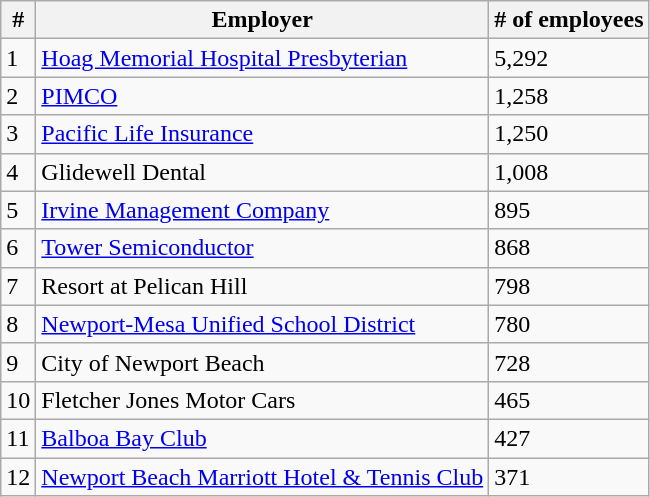<table class="wikitable">
<tr>
<th>#</th>
<th>Employer</th>
<th># of employees</th>
</tr>
<tr>
<td>1</td>
<td><a href='#'>Hoag Memorial Hospital Presbyterian</a></td>
<td>5,292</td>
</tr>
<tr>
<td>2</td>
<td><a href='#'>PIMCO</a></td>
<td>1,258</td>
</tr>
<tr>
<td>3</td>
<td><a href='#'>Pacific Life Insurance</a></td>
<td>1,250</td>
</tr>
<tr>
<td>4</td>
<td>Glidewell Dental</td>
<td>1,008</td>
</tr>
<tr>
<td>5</td>
<td><a href='#'>Irvine Management Company</a></td>
<td>895</td>
</tr>
<tr>
<td>6</td>
<td><a href='#'>Tower Semiconductor</a></td>
<td>868</td>
</tr>
<tr>
<td>7</td>
<td>Resort at Pelican Hill</td>
<td>798</td>
</tr>
<tr>
<td>8</td>
<td><a href='#'>Newport-Mesa Unified School District</a></td>
<td>780</td>
</tr>
<tr>
<td>9</td>
<td>City of Newport Beach</td>
<td>728</td>
</tr>
<tr>
<td>10</td>
<td>Fletcher Jones Motor Cars</td>
<td>465</td>
</tr>
<tr>
<td>11</td>
<td><a href='#'>Balboa Bay Club</a></td>
<td>427</td>
</tr>
<tr>
<td>12</td>
<td><a href='#'>Newport Beach Marriott Hotel & Tennis Club</a></td>
<td>371</td>
</tr>
</table>
